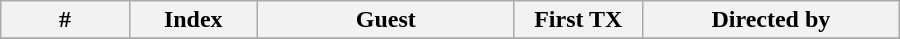<table class="wikitable plainrowheaders" width="600">
<tr>
<th width="10%">#</th>
<th width="10%">Index</th>
<th width="20%">Guest</th>
<th width="10%">First TX</th>
<th width="20%">Directed by</th>
</tr>
<tr>
</tr>
</table>
